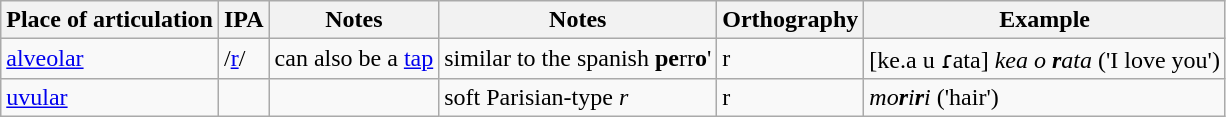<table class="wikitable" style="min-width:500px">
<tr>
<th>Place of articulation</th>
<th>IPA</th>
<th>Notes</th>
<th>Notes</th>
<th>Orthography</th>
<th>Example</th>
</tr>
<tr>
<td><a href='#'>alveolar</a></td>
<td>/<a href='#'>r</a>/</td>
<td>can also be a <a href='#'>tap</a></td>
<td>similar to the spanish <strong>pe</strong>rr<strong>o</strong>'</td>
<td>r</td>
<td>[ke.a u ɾata] <em>kea o <strong>r</strong>ata</em> ('I love you')</td>
</tr>
<tr>
<td><a href='#'>uvular</a></td>
<td></td>
<td></td>
<td>soft Parisian-type <em>r</em></td>
<td>r</td>
<td> <em>mo<strong>r</strong>i<strong>r</strong>i</em> ('hair')</td>
</tr>
</table>
